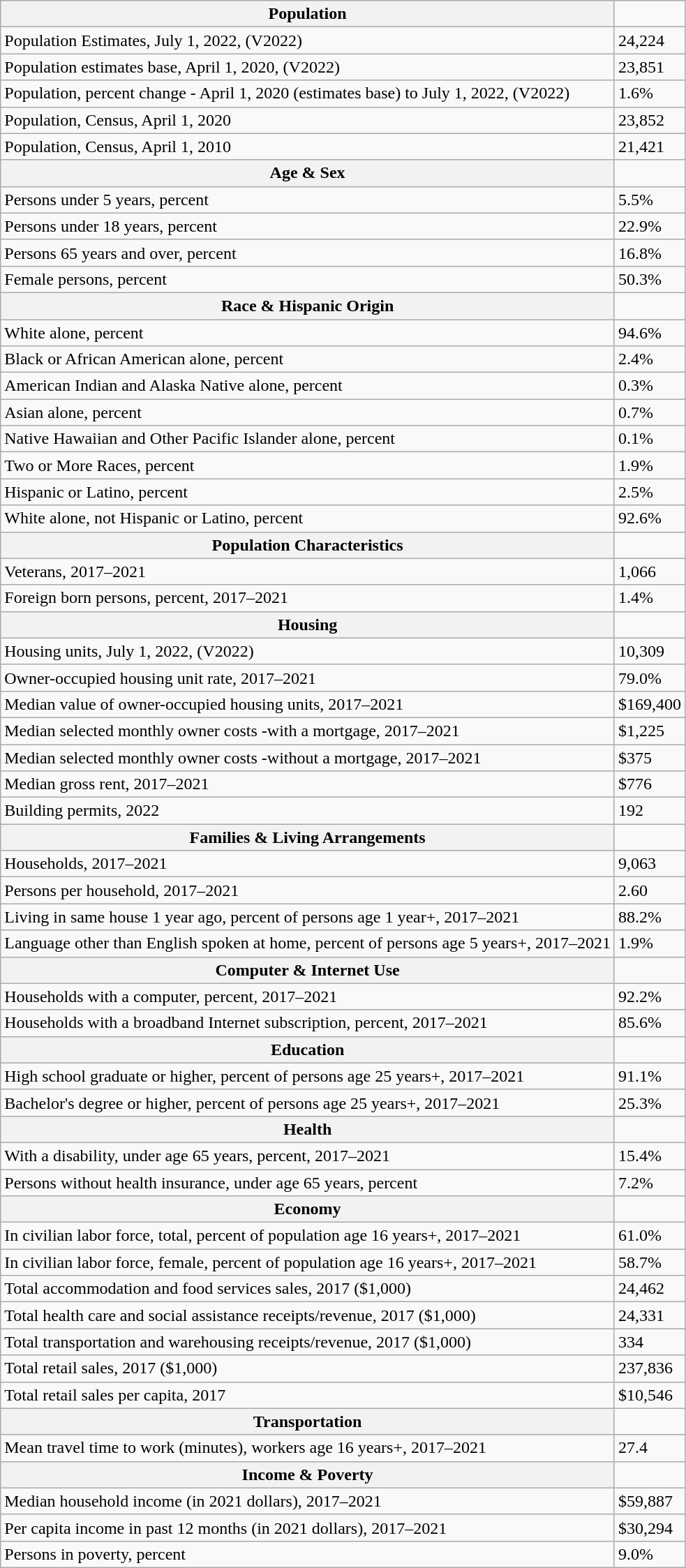<table class="wikitable mw-collapsible mw-collapsed">
<tr>
<th>Population</th>
</tr>
<tr>
<td>Population Estimates, July 1, 2022, (V2022)</td>
<td>24,224</td>
</tr>
<tr>
<td>Population estimates base, April 1, 2020, (V2022)</td>
<td>23,851</td>
</tr>
<tr>
<td>Population, percent change - April 1, 2020 (estimates base) to July 1, 2022, (V2022)</td>
<td>1.6%</td>
</tr>
<tr>
<td>Population, Census, April 1, 2020</td>
<td>23,852</td>
</tr>
<tr>
<td>Population, Census, April 1, 2010</td>
<td>21,421</td>
</tr>
<tr>
<th>Age & Sex</th>
</tr>
<tr>
<td>Persons under 5 years, percent</td>
<td>5.5%</td>
</tr>
<tr>
<td>Persons under 18 years, percent</td>
<td>22.9%</td>
</tr>
<tr>
<td>Persons 65 years and over, percent</td>
<td>16.8%</td>
</tr>
<tr>
<td>Female persons, percent</td>
<td>50.3%</td>
</tr>
<tr>
<th>Race & Hispanic Origin</th>
</tr>
<tr>
<td>White alone, percent</td>
<td>94.6%</td>
</tr>
<tr>
<td>Black or African American alone, percent</td>
<td>2.4%</td>
</tr>
<tr>
<td>American Indian and Alaska Native alone, percent</td>
<td>0.3%</td>
</tr>
<tr>
<td>Asian alone, percent</td>
<td>0.7%</td>
</tr>
<tr>
<td>Native Hawaiian and Other Pacific Islander alone, percent</td>
<td>0.1%</td>
</tr>
<tr>
<td>Two or More Races, percent</td>
<td>1.9%</td>
</tr>
<tr>
<td>Hispanic or Latino, percent</td>
<td>2.5%</td>
</tr>
<tr>
<td>White alone, not Hispanic or Latino, percent</td>
<td>92.6%</td>
</tr>
<tr>
<th>Population Characteristics</th>
</tr>
<tr>
<td>Veterans, 2017–2021</td>
<td>1,066</td>
</tr>
<tr>
<td>Foreign born persons, percent, 2017–2021</td>
<td>1.4%</td>
</tr>
<tr>
<th>Housing</th>
</tr>
<tr>
<td>Housing units, July 1, 2022, (V2022)</td>
<td>10,309</td>
</tr>
<tr>
<td>Owner-occupied housing unit rate, 2017–2021</td>
<td>79.0%</td>
</tr>
<tr>
<td>Median value of owner-occupied housing units, 2017–2021</td>
<td>$169,400</td>
</tr>
<tr>
<td>Median selected monthly owner costs -with a mortgage, 2017–2021</td>
<td>$1,225</td>
</tr>
<tr>
<td>Median selected monthly owner costs -without a mortgage, 2017–2021</td>
<td>$375</td>
</tr>
<tr>
<td>Median gross rent, 2017–2021</td>
<td>$776</td>
</tr>
<tr>
<td>Building permits, 2022</td>
<td>192</td>
</tr>
<tr>
<th>Families & Living Arrangements</th>
</tr>
<tr>
<td>Households, 2017–2021</td>
<td>9,063</td>
</tr>
<tr>
<td>Persons per household, 2017–2021</td>
<td>2.60</td>
</tr>
<tr>
<td>Living in same house 1 year ago, percent of persons age 1 year+, 2017–2021</td>
<td>88.2%</td>
</tr>
<tr>
<td>Language other than English spoken at home, percent of persons age 5 years+, 2017–2021</td>
<td>1.9%</td>
</tr>
<tr>
<th>Computer & Internet Use</th>
</tr>
<tr>
<td>Households with a computer, percent, 2017–2021</td>
<td>92.2%</td>
</tr>
<tr>
<td>Households with a broadband Internet subscription, percent, 2017–2021</td>
<td>85.6%</td>
</tr>
<tr>
<th>Education</th>
</tr>
<tr>
<td>High school graduate or higher, percent of persons age 25 years+, 2017–2021</td>
<td>91.1%</td>
</tr>
<tr>
<td>Bachelor's degree or higher, percent of persons age 25 years+, 2017–2021</td>
<td>25.3%</td>
</tr>
<tr>
<th>Health</th>
</tr>
<tr>
<td>With a disability, under age 65 years, percent, 2017–2021</td>
<td>15.4%</td>
</tr>
<tr>
<td>Persons without health insurance, under age 65 years, percent</td>
<td>7.2%</td>
</tr>
<tr>
<th>Economy</th>
</tr>
<tr>
<td>In civilian labor force, total, percent of population age 16 years+, 2017–2021</td>
<td>61.0%</td>
</tr>
<tr>
<td>In civilian labor force, female, percent of population age 16 years+, 2017–2021</td>
<td>58.7%</td>
</tr>
<tr>
<td>Total accommodation and food services sales, 2017 ($1,000)</td>
<td>24,462</td>
</tr>
<tr>
<td>Total health care and social assistance receipts/revenue, 2017 ($1,000)</td>
<td>24,331</td>
</tr>
<tr>
<td>Total transportation and warehousing receipts/revenue, 2017 ($1,000)</td>
<td>334</td>
</tr>
<tr>
<td>Total retail sales, 2017 ($1,000)</td>
<td>237,836</td>
</tr>
<tr>
<td>Total retail sales per capita, 2017</td>
<td>$10,546</td>
</tr>
<tr>
<th>Transportation</th>
</tr>
<tr>
<td>Mean travel time to work (minutes), workers age 16 years+, 2017–2021</td>
<td>27.4</td>
</tr>
<tr>
<th>Income & Poverty</th>
</tr>
<tr>
<td>Median household income (in 2021 dollars), 2017–2021</td>
<td>$59,887</td>
</tr>
<tr>
<td>Per capita income in past 12 months (in 2021 dollars), 2017–2021</td>
<td>$30,294</td>
</tr>
<tr>
<td>Persons in poverty, percent</td>
<td>9.0%</td>
</tr>
</table>
